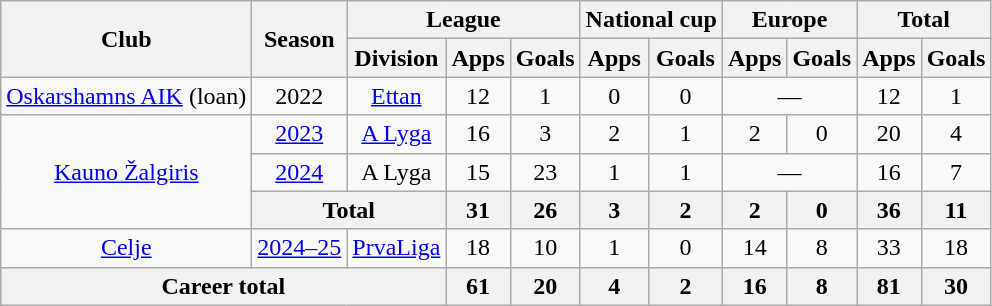<table class="wikitable" style="text-align:center">
<tr>
<th rowspan="2">Club</th>
<th rowspan="2">Season</th>
<th colspan="3">League</th>
<th colspan="2">National cup</th>
<th colspan="2">Europe</th>
<th colspan="2">Total</th>
</tr>
<tr>
<th>Division</th>
<th>Apps</th>
<th>Goals</th>
<th>Apps</th>
<th>Goals</th>
<th>Apps</th>
<th>Goals</th>
<th>Apps</th>
<th>Goals</th>
</tr>
<tr>
<td><a href='#'>Oskarshamns AIK</a> (loan)</td>
<td>2022</td>
<td><a href='#'>Ettan</a></td>
<td>12</td>
<td>1</td>
<td>0</td>
<td>0</td>
<td colspan="2">—</td>
<td>12</td>
<td>1</td>
</tr>
<tr>
<td rowspan="3"><a href='#'>Kauno Žalgiris</a></td>
<td><a href='#'>2023</a></td>
<td><a href='#'>A Lyga</a></td>
<td>16</td>
<td>3</td>
<td>2</td>
<td>1</td>
<td>2</td>
<td>0</td>
<td>20</td>
<td>4</td>
</tr>
<tr>
<td><a href='#'>2024</a></td>
<td>A Lyga</td>
<td>15</td>
<td>23</td>
<td>1</td>
<td>1</td>
<td colspan="2">—</td>
<td>16</td>
<td>7</td>
</tr>
<tr>
<th colspan="2">Total</th>
<th>31</th>
<th>26</th>
<th>3</th>
<th>2</th>
<th>2</th>
<th>0</th>
<th>36</th>
<th>11</th>
</tr>
<tr>
<td><a href='#'>Celje</a></td>
<td><a href='#'>2024–25</a></td>
<td><a href='#'>PrvaLiga</a></td>
<td>18</td>
<td>10</td>
<td>1</td>
<td>0</td>
<td>14</td>
<td>8</td>
<td>33</td>
<td>18</td>
</tr>
<tr>
<th colspan="3">Career total</th>
<th>61</th>
<th>20</th>
<th>4</th>
<th>2</th>
<th>16</th>
<th>8</th>
<th>81</th>
<th>30</th>
</tr>
</table>
